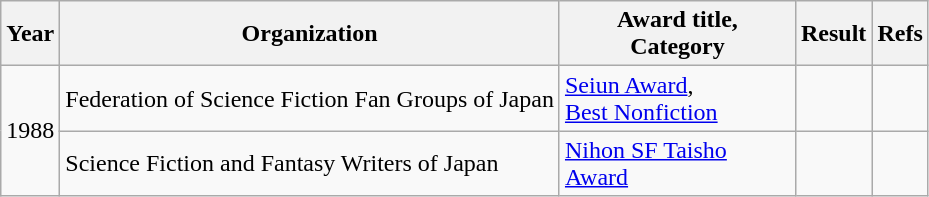<table class="wikitable">
<tr>
<th scope="col" style="width:30px;">Year</th>
<th scope="col" style="width:120px;">Organization</th>
<th scope="col" style="width:150px;">Award title,<br>Category</th>
<th scope="col" style="width:10px;">Result</th>
<th scope="col" style="width:10px;">Refs<br></th>
</tr>
<tr>
<td rowspan="2">1988</td>
<td>Federation of Science Fiction Fan Groups of Japan</td>
<td><a href='#'>Seiun Award</a>,<br><a href='#'>Best Nonfiction</a></td>
<td></td>
<td></td>
</tr>
<tr>
<td>Science Fiction and Fantasy Writers of Japan</td>
<td><a href='#'>Nihon SF Taisho Award</a></td>
<td></td>
<td></td>
</tr>
</table>
